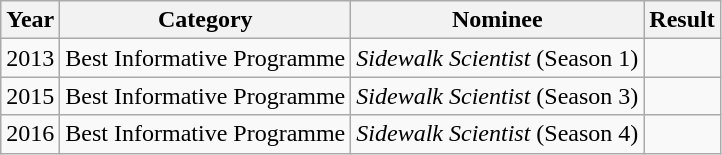<table class="wikitable sortable">
<tr>
<th>Year</th>
<th>Category</th>
<th>Nominee</th>
<th>Result</th>
</tr>
<tr>
<td>2013</td>
<td>Best Informative Programme</td>
<td><em>Sidewalk Scientist</em> (Season 1)</td>
<td></td>
</tr>
<tr>
<td>2015</td>
<td>Best Informative Programme</td>
<td><em>Sidewalk Scientist</em> (Season 3)</td>
<td></td>
</tr>
<tr>
<td>2016</td>
<td>Best Informative Programme</td>
<td><em>Sidewalk Scientist</em> (Season 4)</td>
<td></td>
</tr>
</table>
